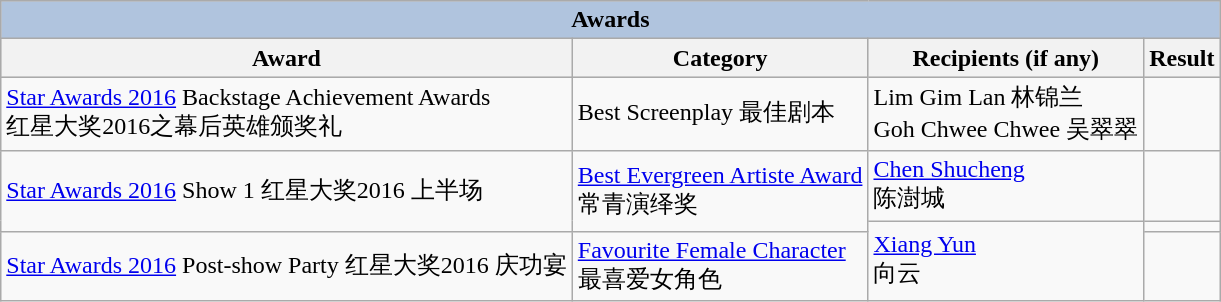<table class="wikitable sortable">
<tr style="background:#ccc; text-align:center;">
<th colspan="4" style="background: LightSteelBlue;">Awards</th>
</tr>
<tr style="background:#ccc; text-align:center;">
<th>Award</th>
<th>Category</th>
<th>Recipients (if any)</th>
<th>Result</th>
</tr>
<tr>
<td><a href='#'>Star Awards 2016</a> Backstage Achievement Awards <br> 红星大奖2016之幕后英雄颁奖礼</td>
<td>Best Screenplay 最佳剧本</td>
<td>Lim Gim Lan 林锦兰 <br> Goh Chwee Chwee 吴翠翠</td>
<td></td>
</tr>
<tr>
<td rowspan="2"><a href='#'>Star Awards 2016</a> Show 1 红星大奖2016 上半场</td>
<td rowspan="2"><a href='#'>Best Evergreen Artiste Award</a> <br> 常青演绎奖</td>
<td><a href='#'>Chen Shucheng</a> <br> 陈澍城</td>
<td></td>
</tr>
<tr>
<td rowspan="2"><a href='#'>Xiang Yun</a> <br> 向云</td>
<td></td>
</tr>
<tr>
<td><a href='#'>Star Awards 2016</a> Post-show Party 红星大奖2016 庆功宴</td>
<td><a href='#'>Favourite Female Character</a> <br> 最喜爱女角色</td>
<td></td>
</tr>
</table>
